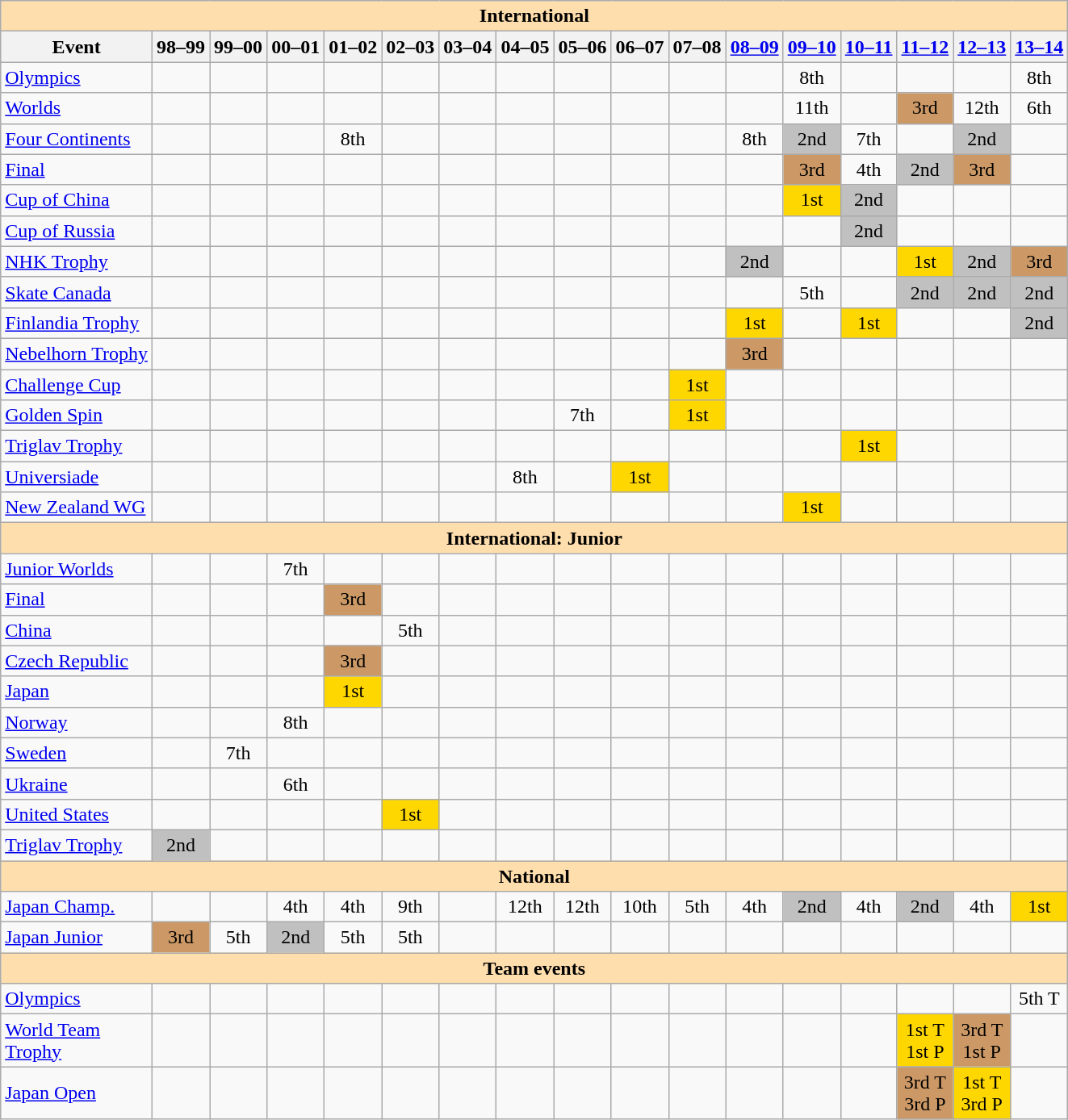<table class="wikitable" style="text-align:center">
<tr>
<th colspan="17" style="background-color: #ffdead;">International</th>
</tr>
<tr>
<th>Event</th>
<th>98–99</th>
<th>99–00</th>
<th>00–01</th>
<th>01–02</th>
<th>02–03</th>
<th>03–04</th>
<th>04–05</th>
<th>05–06</th>
<th>06–07</th>
<th>07–08</th>
<th><a href='#'>08–09</a></th>
<th><a href='#'>09–10</a></th>
<th><a href='#'>10–11</a></th>
<th><a href='#'>11–12</a></th>
<th><a href='#'>12–13</a></th>
<th><a href='#'>13–14</a></th>
</tr>
<tr>
<td align=left><a href='#'>Olympics</a></td>
<td></td>
<td></td>
<td></td>
<td></td>
<td></td>
<td></td>
<td></td>
<td></td>
<td></td>
<td></td>
<td></td>
<td>8th</td>
<td></td>
<td></td>
<td></td>
<td>8th</td>
</tr>
<tr>
<td align=left><a href='#'>Worlds</a></td>
<td></td>
<td></td>
<td></td>
<td></td>
<td></td>
<td></td>
<td></td>
<td></td>
<td></td>
<td></td>
<td></td>
<td>11th</td>
<td></td>
<td bgcolor=cc9966>3rd</td>
<td>12th</td>
<td>6th</td>
</tr>
<tr>
<td align=left><a href='#'>Four Continents</a></td>
<td></td>
<td></td>
<td></td>
<td>8th</td>
<td></td>
<td></td>
<td></td>
<td></td>
<td></td>
<td></td>
<td>8th</td>
<td bgcolor=silver>2nd</td>
<td>7th</td>
<td></td>
<td bgcolor=silver>2nd</td>
<td></td>
</tr>
<tr>
<td align=left> <a href='#'>Final</a></td>
<td></td>
<td></td>
<td></td>
<td></td>
<td></td>
<td></td>
<td></td>
<td></td>
<td></td>
<td></td>
<td></td>
<td bgcolor=cc9966>3rd</td>
<td>4th</td>
<td bgcolor=silver>2nd</td>
<td bgcolor=cc9966>3rd</td>
<td></td>
</tr>
<tr>
<td align=left> <a href='#'>Cup of China</a></td>
<td></td>
<td></td>
<td></td>
<td></td>
<td></td>
<td></td>
<td></td>
<td></td>
<td></td>
<td></td>
<td></td>
<td bgcolor=gold>1st</td>
<td bgcolor=silver>2nd</td>
<td></td>
<td></td>
<td></td>
</tr>
<tr>
<td align=left> <a href='#'>Cup of Russia</a></td>
<td></td>
<td></td>
<td></td>
<td></td>
<td></td>
<td></td>
<td></td>
<td></td>
<td></td>
<td></td>
<td></td>
<td></td>
<td bgcolor=silver>2nd</td>
<td></td>
<td></td>
<td></td>
</tr>
<tr>
<td align=left> <a href='#'>NHK Trophy</a></td>
<td></td>
<td></td>
<td></td>
<td></td>
<td></td>
<td></td>
<td></td>
<td></td>
<td></td>
<td></td>
<td bgcolor=silver>2nd</td>
<td></td>
<td></td>
<td bgcolor=gold>1st</td>
<td bgcolor=silver>2nd</td>
<td bgcolor=cc9966>3rd</td>
</tr>
<tr>
<td align=left> <a href='#'>Skate Canada</a></td>
<td></td>
<td></td>
<td></td>
<td></td>
<td></td>
<td></td>
<td></td>
<td></td>
<td></td>
<td></td>
<td></td>
<td>5th</td>
<td></td>
<td bgcolor=silver>2nd</td>
<td bgcolor=silver>2nd</td>
<td bgcolor=silver>2nd</td>
</tr>
<tr>
<td align=left><a href='#'>Finlandia Trophy</a></td>
<td></td>
<td></td>
<td></td>
<td></td>
<td></td>
<td></td>
<td></td>
<td></td>
<td></td>
<td></td>
<td bgcolor=gold>1st</td>
<td></td>
<td bgcolor=gold>1st</td>
<td></td>
<td></td>
<td bgcolor=silver>2nd</td>
</tr>
<tr>
<td align=left><a href='#'>Nebelhorn Trophy</a></td>
<td></td>
<td></td>
<td></td>
<td></td>
<td></td>
<td></td>
<td></td>
<td></td>
<td></td>
<td></td>
<td bgcolor=cc9966>3rd</td>
<td></td>
<td></td>
<td></td>
<td></td>
<td></td>
</tr>
<tr>
<td align=left><a href='#'>Challenge Cup</a></td>
<td></td>
<td></td>
<td></td>
<td></td>
<td></td>
<td></td>
<td></td>
<td></td>
<td></td>
<td bgcolor=gold>1st</td>
<td></td>
<td></td>
<td></td>
<td></td>
<td></td>
<td></td>
</tr>
<tr>
<td align=left><a href='#'>Golden Spin</a></td>
<td></td>
<td></td>
<td></td>
<td></td>
<td></td>
<td></td>
<td></td>
<td>7th</td>
<td></td>
<td bgcolor=gold>1st</td>
<td></td>
<td></td>
<td></td>
<td></td>
<td></td>
<td></td>
</tr>
<tr>
<td align=left><a href='#'>Triglav Trophy</a></td>
<td></td>
<td></td>
<td></td>
<td></td>
<td></td>
<td></td>
<td></td>
<td></td>
<td></td>
<td></td>
<td></td>
<td></td>
<td bgcolor=gold>1st</td>
<td></td>
<td></td>
<td></td>
</tr>
<tr>
<td align=left><a href='#'>Universiade</a></td>
<td></td>
<td></td>
<td></td>
<td></td>
<td></td>
<td></td>
<td>8th</td>
<td></td>
<td bgcolor=gold>1st</td>
<td></td>
<td></td>
<td></td>
<td></td>
<td></td>
<td></td>
<td></td>
</tr>
<tr>
<td align=left><a href='#'>New Zealand WG</a></td>
<td></td>
<td></td>
<td></td>
<td></td>
<td></td>
<td></td>
<td></td>
<td></td>
<td></td>
<td></td>
<td></td>
<td bgcolor=gold>1st</td>
<td></td>
<td></td>
<td></td>
<td></td>
</tr>
<tr>
<th colspan="17" style="background-color: #ffdead;">International: Junior</th>
</tr>
<tr>
<td align="left"><a href='#'>Junior Worlds</a></td>
<td></td>
<td></td>
<td>7th</td>
<td></td>
<td></td>
<td></td>
<td></td>
<td></td>
<td></td>
<td></td>
<td></td>
<td></td>
<td></td>
<td></td>
<td></td>
<td></td>
</tr>
<tr>
<td align="left"> <a href='#'>Final</a></td>
<td></td>
<td></td>
<td></td>
<td bgcolor=cc9966>3rd</td>
<td></td>
<td></td>
<td></td>
<td></td>
<td></td>
<td></td>
<td></td>
<td></td>
<td></td>
<td></td>
<td></td>
<td></td>
</tr>
<tr>
<td align="left"> <a href='#'>China</a></td>
<td></td>
<td></td>
<td></td>
<td></td>
<td>5th</td>
<td></td>
<td></td>
<td></td>
<td></td>
<td></td>
<td></td>
<td></td>
<td></td>
<td></td>
<td></td>
<td></td>
</tr>
<tr>
<td align="left"> <a href='#'>Czech Republic</a></td>
<td></td>
<td></td>
<td></td>
<td bgcolor=cc9966>3rd</td>
<td></td>
<td></td>
<td></td>
<td></td>
<td></td>
<td></td>
<td></td>
<td></td>
<td></td>
<td></td>
<td></td>
<td></td>
</tr>
<tr>
<td align="left"> <a href='#'>Japan</a></td>
<td></td>
<td></td>
<td></td>
<td bgcolor=gold>1st</td>
<td></td>
<td></td>
<td></td>
<td></td>
<td></td>
<td></td>
<td></td>
<td></td>
<td></td>
<td></td>
<td></td>
<td></td>
</tr>
<tr>
<td align="left"> <a href='#'>Norway</a></td>
<td></td>
<td></td>
<td>8th</td>
<td></td>
<td></td>
<td></td>
<td></td>
<td></td>
<td></td>
<td></td>
<td></td>
<td></td>
<td></td>
<td></td>
<td></td>
<td></td>
</tr>
<tr>
<td align="left"> <a href='#'>Sweden</a></td>
<td></td>
<td>7th</td>
<td></td>
<td></td>
<td></td>
<td></td>
<td></td>
<td></td>
<td></td>
<td></td>
<td></td>
<td></td>
<td></td>
<td></td>
<td></td>
<td></td>
</tr>
<tr>
<td align="left"> <a href='#'>Ukraine</a></td>
<td></td>
<td></td>
<td>6th</td>
<td></td>
<td></td>
<td></td>
<td></td>
<td></td>
<td></td>
<td></td>
<td></td>
<td></td>
<td></td>
<td></td>
<td></td>
<td></td>
</tr>
<tr>
<td align="left"> <a href='#'>United States</a></td>
<td></td>
<td></td>
<td></td>
<td></td>
<td bgcolor=gold>1st</td>
<td></td>
<td></td>
<td></td>
<td></td>
<td></td>
<td></td>
<td></td>
<td></td>
<td></td>
<td></td>
<td></td>
</tr>
<tr>
<td align="left"><a href='#'>Triglav Trophy</a></td>
<td bgcolor=silver>2nd</td>
<td></td>
<td></td>
<td></td>
<td></td>
<td></td>
<td></td>
<td></td>
<td></td>
<td></td>
<td></td>
<td></td>
<td></td>
<td></td>
<td></td>
<td></td>
</tr>
<tr>
<th colspan="17" style="background-color: #ffdead;">National</th>
</tr>
<tr>
<td align="left"><a href='#'>Japan Champ.</a></td>
<td></td>
<td></td>
<td>4th</td>
<td>4th</td>
<td>9th</td>
<td></td>
<td>12th</td>
<td>12th</td>
<td>10th</td>
<td>5th</td>
<td>4th</td>
<td bgcolor="silver">2nd</td>
<td>4th</td>
<td bgcolor="silver">2nd</td>
<td>4th</td>
<td bgcolor="gold">1st</td>
</tr>
<tr>
<td align="left"><a href='#'>Japan Junior</a></td>
<td bgcolor=cc9966>3rd</td>
<td>5th</td>
<td bgcolor=silver>2nd</td>
<td>5th</td>
<td>5th</td>
<td></td>
<td></td>
<td></td>
<td></td>
<td></td>
<td></td>
<td></td>
<td></td>
<td></td>
<td></td>
<td></td>
</tr>
<tr>
<th colspan="17" style="background-color: #ffdead;">Team events</th>
</tr>
<tr>
<td align="left"><a href='#'>Olympics</a></td>
<td></td>
<td></td>
<td></td>
<td></td>
<td></td>
<td></td>
<td></td>
<td></td>
<td></td>
<td></td>
<td></td>
<td></td>
<td></td>
<td></td>
<td></td>
<td>5th T</td>
</tr>
<tr>
<td align="left"><a href='#'>World Team<br>Trophy</a></td>
<td></td>
<td></td>
<td></td>
<td></td>
<td></td>
<td></td>
<td></td>
<td></td>
<td></td>
<td></td>
<td></td>
<td></td>
<td></td>
<td bgcolor="gold">1st T<br>1st P</td>
<td bgcolor="cc9966">3rd T<br>1st P</td>
<td></td>
</tr>
<tr>
<td align="left"><a href='#'>Japan Open</a></td>
<td></td>
<td></td>
<td></td>
<td></td>
<td></td>
<td></td>
<td></td>
<td></td>
<td></td>
<td></td>
<td></td>
<td></td>
<td></td>
<td bgcolor="cc9966">3rd T<br>3rd P</td>
<td bgcolor="gold">1st T<br>3rd P</td>
<td></td>
</tr>
</table>
